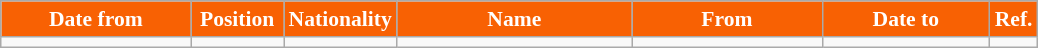<table class="wikitable" style="text-align:center; font-size:90%; ">
<tr>
<th style="background:#F86103; color:white; width:120px;">Date from</th>
<th style="background:#F86103; color:white; width:55px;">Position</th>
<th style="background:#F86103; color:white; width:55px;">Nationality</th>
<th style="background:#F86103; color:white; width:150px;">Name</th>
<th style="background:#F86103; color:white; width:120px;">From</th>
<th style="background:#F86103; color:white; width:105px;">Date to</th>
<th style="background:#F86103; color:white; width:25px;">Ref.</th>
</tr>
<tr>
<td></td>
<td></td>
<td></td>
<td></td>
<td></td>
<td></td>
<td></td>
</tr>
</table>
